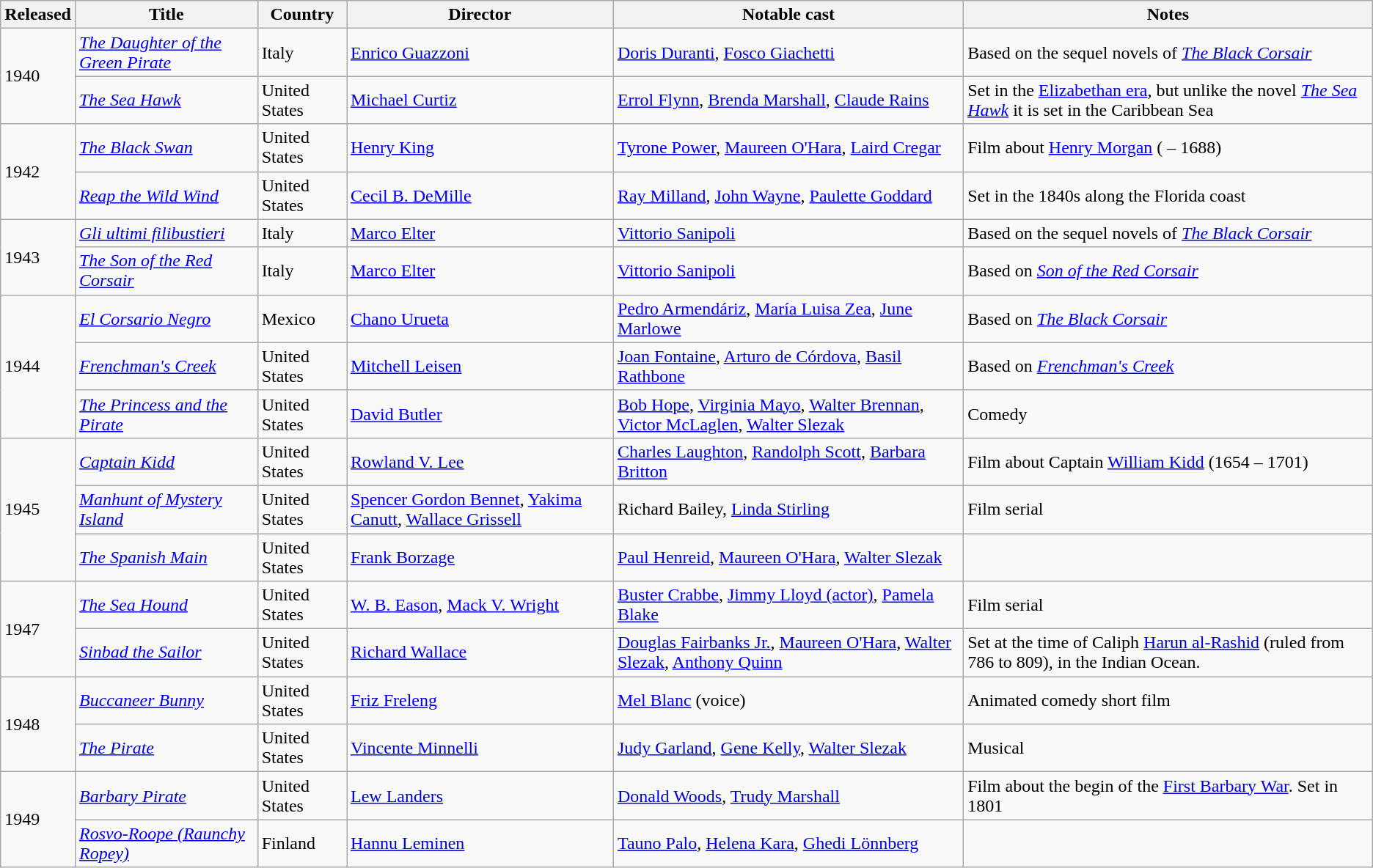<table class="wikitable sortable">
<tr>
<th>Released</th>
<th>Title</th>
<th>Country</th>
<th>Director</th>
<th>Notable cast</th>
<th>Notes</th>
</tr>
<tr>
<td rowspan="2">1940</td>
<td><em><a href='#'>The Daughter of the Green Pirate</a></em></td>
<td>Italy</td>
<td><a href='#'>Enrico Guazzoni</a></td>
<td><a href='#'>Doris Duranti</a>, <a href='#'>Fosco Giachetti</a></td>
<td>Based on the sequel novels of <em><a href='#'>The Black Corsair</a></em></td>
</tr>
<tr>
<td><em><a href='#'>The Sea Hawk</a></em></td>
<td>United States</td>
<td><a href='#'>Michael Curtiz</a></td>
<td><a href='#'>Errol Flynn</a>, <a href='#'>Brenda Marshall</a>, <a href='#'>Claude Rains</a></td>
<td>Set in the <a href='#'>Elizabethan era</a>, but unlike the novel <em><a href='#'>The Sea Hawk</a></em> it is set in the Caribbean Sea</td>
</tr>
<tr>
<td rowspan="2">1942</td>
<td><em><a href='#'>The Black Swan</a></em></td>
<td>United States</td>
<td><a href='#'>Henry King</a></td>
<td><a href='#'>Tyrone Power</a>, <a href='#'>Maureen O'Hara</a>, <a href='#'>Laird Cregar</a></td>
<td>Film about <a href='#'>Henry Morgan</a> ( – 1688)</td>
</tr>
<tr>
<td><em><a href='#'>Reap the Wild Wind</a></em></td>
<td>United States</td>
<td><a href='#'>Cecil B. DeMille</a></td>
<td><a href='#'>Ray Milland</a>, <a href='#'>John Wayne</a>, <a href='#'>Paulette Goddard</a></td>
<td>Set in the 1840s along the Florida coast</td>
</tr>
<tr>
<td rowspan="2">1943</td>
<td><em><a href='#'>Gli ultimi filibustieri</a></em></td>
<td>Italy</td>
<td><a href='#'>Marco Elter</a></td>
<td><a href='#'>Vittorio Sanipoli</a></td>
<td>Based on the sequel novels of <em><a href='#'>The Black Corsair</a></em></td>
</tr>
<tr>
<td><em><a href='#'>The Son of the Red Corsair</a></em></td>
<td>Italy</td>
<td><a href='#'>Marco Elter</a></td>
<td><a href='#'>Vittorio Sanipoli</a></td>
<td>Based on <em><a href='#'>Son of the Red Corsair</a></em></td>
</tr>
<tr>
<td rowspan="3">1944</td>
<td><em><a href='#'>El Corsario Negro</a></em></td>
<td>Mexico</td>
<td><a href='#'>Chano Urueta</a></td>
<td><a href='#'>Pedro Armendáriz</a>, <a href='#'>María Luisa Zea</a>, <a href='#'>June Marlowe</a></td>
<td>Based on <em><a href='#'>The Black Corsair</a></em></td>
</tr>
<tr>
<td><em><a href='#'>Frenchman's Creek</a></em></td>
<td>United States</td>
<td><a href='#'>Mitchell Leisen</a></td>
<td><a href='#'>Joan Fontaine</a>, <a href='#'>Arturo de Córdova</a>, <a href='#'>Basil Rathbone</a></td>
<td>Based on <em><a href='#'>Frenchman's Creek</a></em></td>
</tr>
<tr>
<td><em><a href='#'>The Princess and the Pirate</a></em></td>
<td>United States</td>
<td><a href='#'>David Butler</a></td>
<td><a href='#'>Bob Hope</a>, <a href='#'>Virginia Mayo</a>, <a href='#'>Walter Brennan</a>, <a href='#'>Victor McLaglen</a>, <a href='#'>Walter Slezak</a></td>
<td>Comedy</td>
</tr>
<tr>
<td rowspan="3">1945</td>
<td><em><a href='#'>Captain Kidd</a></em></td>
<td>United States</td>
<td><a href='#'>Rowland V. Lee</a></td>
<td><a href='#'>Charles Laughton</a>, <a href='#'>Randolph Scott</a>, <a href='#'>Barbara Britton</a></td>
<td>Film about Captain <a href='#'>William Kidd</a> (1654 – 1701)</td>
</tr>
<tr>
<td><em><a href='#'>Manhunt of Mystery Island</a></em></td>
<td>United States</td>
<td><a href='#'>Spencer Gordon Bennet</a>, <a href='#'>Yakima Canutt</a>, <a href='#'>Wallace Grissell</a></td>
<td>Richard Bailey, <a href='#'>Linda Stirling</a></td>
<td>Film serial</td>
</tr>
<tr>
<td><em><a href='#'>The Spanish Main</a></em></td>
<td>United States</td>
<td><a href='#'>Frank Borzage</a></td>
<td><a href='#'>Paul Henreid</a>, <a href='#'>Maureen O'Hara</a>, <a href='#'>Walter Slezak</a></td>
<td></td>
</tr>
<tr>
<td rowspan="2">1947</td>
<td><em><a href='#'>The Sea Hound</a></em></td>
<td>United States</td>
<td><a href='#'>W. B. Eason</a>, <a href='#'>Mack V. Wright</a></td>
<td><a href='#'>Buster Crabbe</a>, <a href='#'>Jimmy Lloyd (actor)</a>, <a href='#'>Pamela Blake</a></td>
<td>Film serial</td>
</tr>
<tr>
<td><em><a href='#'>Sinbad the Sailor</a></em></td>
<td>United States</td>
<td><a href='#'>Richard Wallace</a></td>
<td><a href='#'>Douglas Fairbanks Jr.</a>, <a href='#'>Maureen O'Hara</a>, <a href='#'>Walter Slezak</a>, <a href='#'>Anthony Quinn</a></td>
<td>Set at the time of Caliph <a href='#'>Harun al-Rashid</a> (ruled from 786 to 809), in the Indian Ocean.</td>
</tr>
<tr>
<td rowspan="2">1948</td>
<td><em><a href='#'>Buccaneer Bunny</a></em></td>
<td>United States</td>
<td><a href='#'>Friz Freleng</a></td>
<td><a href='#'>Mel Blanc</a> (voice)</td>
<td>Animated comedy short film</td>
</tr>
<tr>
<td><em><a href='#'>The Pirate</a></em></td>
<td>United States</td>
<td><a href='#'>Vincente Minnelli</a></td>
<td><a href='#'>Judy Garland</a>, <a href='#'>Gene Kelly</a>, <a href='#'>Walter Slezak</a></td>
<td>Musical</td>
</tr>
<tr>
<td rowspan="2">1949</td>
<td><em><a href='#'>Barbary Pirate</a></em></td>
<td>United States</td>
<td><a href='#'>Lew Landers</a></td>
<td><a href='#'>Donald Woods</a>, <a href='#'>Trudy Marshall</a></td>
<td>Film about the begin of the <a href='#'>First Barbary War</a>. Set in 1801<br></td>
</tr>
<tr>
<td><em><a href='#'>Rosvo-Roope (Raunchy Ropey)</a></em></td>
<td>Finland</td>
<td><a href='#'>Hannu Leminen</a></td>
<td><a href='#'>Tauno Palo</a>, <a href='#'>Helena Kara</a>, <a href='#'>Ghedi Lönnberg</a></td>
<td></td>
</tr>
</table>
